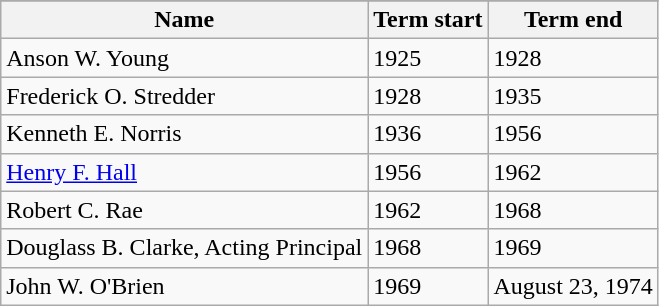<table class="wikitable">
<tr>
</tr>
<tr>
<th>Name</th>
<th>Term start</th>
<th>Term end</th>
</tr>
<tr>
<td>Anson W. Young</td>
<td>1925</td>
<td>1928</td>
</tr>
<tr>
<td>Frederick O. Stredder</td>
<td>1928</td>
<td>1935</td>
</tr>
<tr>
<td>Kenneth E. Norris</td>
<td>1936</td>
<td>1956</td>
</tr>
<tr>
<td><a href='#'>Henry F. Hall</a></td>
<td>1956</td>
<td>1962</td>
</tr>
<tr>
<td>Robert C. Rae</td>
<td>1962</td>
<td>1968</td>
</tr>
<tr>
<td>Douglass B. Clarke, Acting Principal</td>
<td>1968</td>
<td>1969</td>
</tr>
<tr>
<td>John W. O'Brien</td>
<td>1969</td>
<td>August 23, 1974</td>
</tr>
</table>
